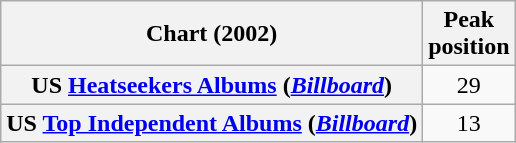<table class="wikitable sortable plainrowheaders" style="text-align:center">
<tr>
<th scope="col">Chart (2002)</th>
<th scope="col">Peak<br>position</th>
</tr>
<tr>
<th scope="row">US <a href='#'>Heatseekers Albums</a> (<em><a href='#'>Billboard</a></em>)</th>
<td align="center">29</td>
</tr>
<tr>
<th scope="row">US <a href='#'>Top Independent Albums</a> (<em><a href='#'>Billboard</a></em>)</th>
<td align="center">13</td>
</tr>
</table>
